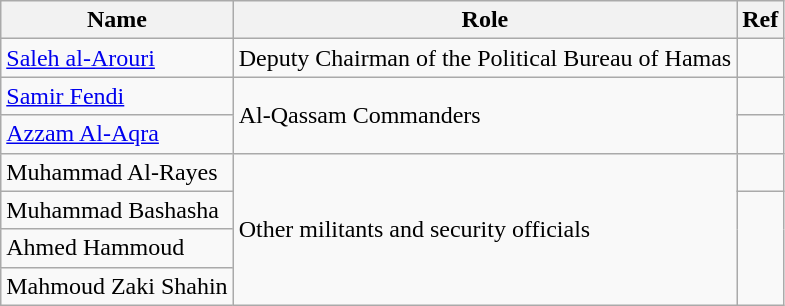<table class="wikitable">
<tr>
<th>Name</th>
<th>Role</th>
<th>Ref</th>
</tr>
<tr>
<td><a href='#'>Saleh al-Arouri</a></td>
<td>Deputy Chairman of the Political Bureau of Hamas</td>
<td></td>
</tr>
<tr>
<td><a href='#'>Samir Fendi</a></td>
<td rowspan="2">Al-Qassam Commanders</td>
<td></td>
</tr>
<tr>
<td><a href='#'>Azzam Al-Aqra</a></td>
<td></td>
</tr>
<tr>
<td>Muhammad Al-Rayes</td>
<td rowspan="4">Other militants and security officials</td>
<td></td>
</tr>
<tr>
<td>Muhammad Bashasha</td>
<td rowspan="3"></td>
</tr>
<tr>
<td>Ahmed Hammoud</td>
</tr>
<tr>
<td>Mahmoud Zaki Shahin</td>
</tr>
</table>
